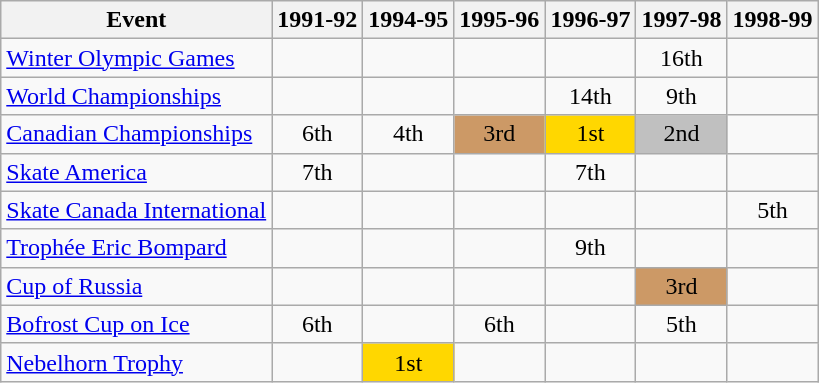<table class="wikitable">
<tr>
<th>Event</th>
<th>1991-92</th>
<th>1994-95</th>
<th>1995-96</th>
<th>1996-97</th>
<th>1997-98</th>
<th>1998-99</th>
</tr>
<tr>
<td><a href='#'>Winter Olympic Games</a></td>
<td></td>
<td></td>
<td></td>
<td></td>
<td align="center">16th</td>
<td></td>
</tr>
<tr>
<td><a href='#'>World Championships</a></td>
<td></td>
<td></td>
<td></td>
<td align="center">14th</td>
<td align="center">9th</td>
<td></td>
</tr>
<tr>
<td><a href='#'>Canadian Championships</a></td>
<td align="center">6th</td>
<td align="center">4th</td>
<td align="center" bgcolor="cc9966">3rd</td>
<td align="center" bgcolor="gold">1st</td>
<td align="center" bgcolor="silver">2nd</td>
<td></td>
</tr>
<tr>
<td><a href='#'>Skate America</a></td>
<td align="center">7th</td>
<td></td>
<td></td>
<td align="center">7th</td>
<td></td>
<td></td>
</tr>
<tr>
<td><a href='#'>Skate Canada International</a></td>
<td></td>
<td></td>
<td></td>
<td></td>
<td></td>
<td align="center">5th</td>
</tr>
<tr>
<td><a href='#'>Trophée Eric Bompard</a></td>
<td></td>
<td></td>
<td></td>
<td align="center">9th</td>
<td></td>
<td></td>
</tr>
<tr>
<td><a href='#'>Cup of Russia</a></td>
<td></td>
<td></td>
<td></td>
<td></td>
<td align="center" bgcolor="cc9966">3rd</td>
<td></td>
</tr>
<tr>
<td><a href='#'>Bofrost Cup on Ice</a></td>
<td align="center">6th</td>
<td></td>
<td align="center">6th</td>
<td></td>
<td align="center">5th</td>
<td></td>
</tr>
<tr>
<td><a href='#'>Nebelhorn Trophy</a></td>
<td></td>
<td align="center" bgcolor="gold">1st</td>
<td></td>
<td></td>
<td></td>
<td></td>
</tr>
</table>
